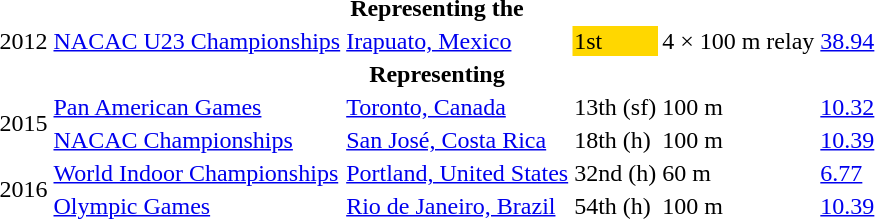<table>
<tr>
<th colspan="6">Representing the </th>
</tr>
<tr>
<td>2012</td>
<td><a href='#'>NACAC U23 Championships</a></td>
<td><a href='#'>Irapuato, Mexico</a></td>
<td bgcolor=gold>1st</td>
<td>4 × 100 m relay</td>
<td><a href='#'>38.94</a></td>
</tr>
<tr>
<th colspan="6">Representing </th>
</tr>
<tr>
<td rowspan=2>2015</td>
<td><a href='#'>Pan American Games</a></td>
<td><a href='#'>Toronto, Canada</a></td>
<td>13th (sf)</td>
<td>100 m</td>
<td><a href='#'>10.32</a></td>
</tr>
<tr>
<td><a href='#'>NACAC Championships</a></td>
<td><a href='#'>San José, Costa Rica</a></td>
<td>18th (h)</td>
<td>100 m</td>
<td><a href='#'>10.39</a></td>
</tr>
<tr>
<td rowspan=2>2016</td>
<td><a href='#'>World Indoor Championships</a></td>
<td><a href='#'>Portland, United States</a></td>
<td>32nd (h)</td>
<td>60 m</td>
<td><a href='#'>6.77</a></td>
</tr>
<tr>
<td><a href='#'>Olympic Games</a></td>
<td><a href='#'>Rio de Janeiro, Brazil</a></td>
<td>54th (h)</td>
<td>100 m</td>
<td><a href='#'>10.39</a></td>
</tr>
</table>
